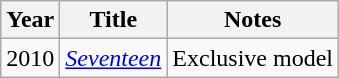<table class="wikitable">
<tr>
<th>Year</th>
<th>Title</th>
<th>Notes</th>
</tr>
<tr>
<td>2010</td>
<td><em><a href='#'>Seventeen</a></em></td>
<td>Exclusive model</td>
</tr>
</table>
